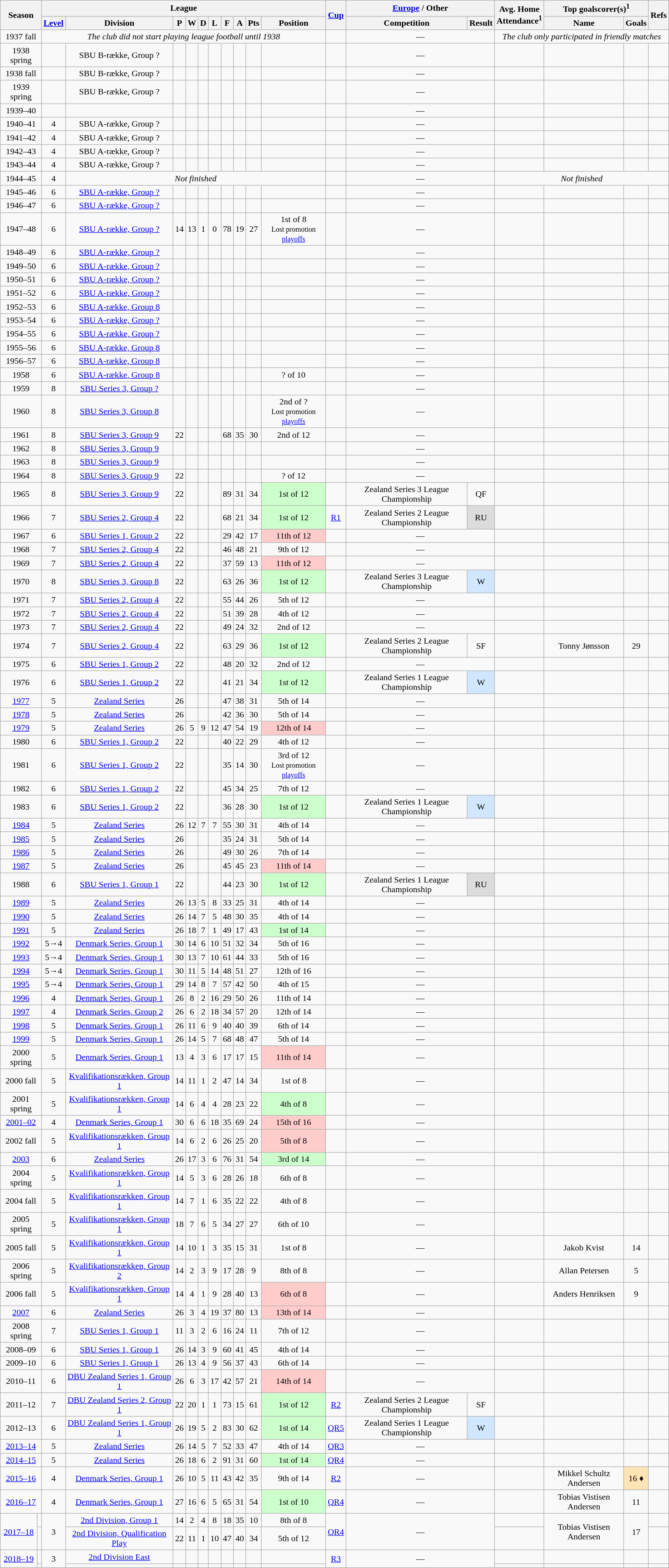<table class="wikitable sortable" style="text-align:center">
<tr>
<th rowspan=2 colspan=2>Season</th>
<th colspan=10>League</th>
<th rowspan=2><a href='#'>Cup</a></th>
<th colspan=2><a href='#'>Europe</a> / Other</th>
<th rowspan=2>Avg. Home<br>Attendance<sup>1</sup></th>
<th colspan=2>Top goalscorer(s)<sup>1</sup></th>
<th rowspan=2>Refs</th>
</tr>
<tr>
<th><strong><a href='#'>Level</a></strong></th>
<th><strong>Division</strong></th>
<th><strong>P</strong></th>
<th><strong>W</strong></th>
<th><strong>D</strong></th>
<th><strong>L</strong></th>
<th><strong>F</strong></th>
<th><strong>A</strong></th>
<th><strong>Pts</strong></th>
<th><strong>Position</strong></th>
<th><strong>Competition</strong></th>
<th><strong>Result</strong></th>
<th><strong>Name</strong></th>
<th><strong>Goals</strong></th>
</tr>
<tr>
<td colspan=2>1937 fall</td>
<td colspan="10"><em>The club did not start playing league football until 1938</em></td>
<td></td>
<td colspan=2>—</td>
<td colspan="4"><em>The club only participated in friendly matches</em></td>
</tr>
<tr>
<td colspan=2>1938 spring</td>
<td></td>
<td>SBU B-række, Group ?</td>
<td></td>
<td></td>
<td></td>
<td></td>
<td></td>
<td></td>
<td></td>
<td></td>
<td></td>
<td colspan=2>—</td>
<td></td>
<td></td>
<td></td>
<td></td>
</tr>
<tr>
<td colspan=2>1938 fall</td>
<td></td>
<td>SBU B-række, Group ?</td>
<td></td>
<td></td>
<td></td>
<td></td>
<td></td>
<td></td>
<td></td>
<td></td>
<td></td>
<td colspan=2>—</td>
<td></td>
<td></td>
<td></td>
<td></td>
</tr>
<tr>
<td colspan=2>1939 spring</td>
<td></td>
<td>SBU B-række, Group ?</td>
<td></td>
<td></td>
<td></td>
<td></td>
<td></td>
<td></td>
<td></td>
<td></td>
<td></td>
<td colspan=2>—</td>
<td></td>
<td></td>
<td></td>
<td></td>
</tr>
<tr>
<td colspan=2>1939–40</td>
<td></td>
<td></td>
<td></td>
<td></td>
<td></td>
<td></td>
<td></td>
<td></td>
<td></td>
<td></td>
<td></td>
<td colspan=2>—</td>
<td></td>
<td></td>
<td></td>
<td></td>
</tr>
<tr>
<td colspan=2>1940–41</td>
<td>4</td>
<td>SBU A-række, Group ?</td>
<td></td>
<td></td>
<td></td>
<td></td>
<td></td>
<td></td>
<td></td>
<td></td>
<td></td>
<td colspan=2>—</td>
<td></td>
<td></td>
<td></td>
<td></td>
</tr>
<tr>
<td colspan=2>1941–42</td>
<td>4</td>
<td>SBU A-række, Group ?</td>
<td></td>
<td></td>
<td></td>
<td></td>
<td></td>
<td></td>
<td></td>
<td></td>
<td></td>
<td colspan=2>—</td>
<td></td>
<td></td>
<td></td>
<td></td>
</tr>
<tr>
<td colspan=2>1942–43</td>
<td>4</td>
<td>SBU A-række, Group ?</td>
<td></td>
<td></td>
<td></td>
<td></td>
<td></td>
<td></td>
<td></td>
<td></td>
<td></td>
<td colspan=2>—</td>
<td></td>
<td></td>
<td></td>
<td></td>
</tr>
<tr>
<td colspan=2>1943–44</td>
<td>4</td>
<td>SBU A-række, Group ?</td>
<td></td>
<td></td>
<td></td>
<td></td>
<td></td>
<td></td>
<td></td>
<td></td>
<td></td>
<td colspan=2>—</td>
<td></td>
<td></td>
<td></td>
<td></td>
</tr>
<tr>
<td colspan=2>1944–45</td>
<td>4</td>
<td colspan="9"><em>Not finished</em></td>
<td></td>
<td colspan=2>—</td>
<td colspan="4"><em>Not finished</em></td>
</tr>
<tr>
<td colspan=2>1945–46</td>
<td>6</td>
<td><a href='#'>SBU A-række, Group ?</a></td>
<td></td>
<td></td>
<td></td>
<td></td>
<td></td>
<td></td>
<td></td>
<td></td>
<td></td>
<td colspan=2>—</td>
<td></td>
<td></td>
<td></td>
<td></td>
</tr>
<tr>
<td colspan=2>1946–47</td>
<td>6</td>
<td><a href='#'>SBU A-række, Group ?</a></td>
<td></td>
<td></td>
<td></td>
<td></td>
<td></td>
<td></td>
<td></td>
<td></td>
<td></td>
<td colspan=2>—</td>
<td></td>
<td></td>
<td></td>
<td></td>
</tr>
<tr>
<td colspan=2>1947–48</td>
<td>6</td>
<td><a href='#'>SBU A-række, Group ?</a></td>
<td>14</td>
<td>13</td>
<td>1</td>
<td>0</td>
<td>78</td>
<td>19</td>
<td>27</td>
<td>1st of 8<br><small>Lost promotion <a href='#'>playoffs</a></small></td>
<td></td>
<td colspan=2>—</td>
<td></td>
<td></td>
<td></td>
<td></td>
</tr>
<tr>
<td colspan=2>1948–49</td>
<td>6</td>
<td><a href='#'>SBU A-række, Group ?</a></td>
<td></td>
<td></td>
<td></td>
<td></td>
<td></td>
<td></td>
<td></td>
<td></td>
<td></td>
<td colspan=2>—</td>
<td></td>
<td></td>
<td></td>
<td></td>
</tr>
<tr>
<td colspan=2>1949–50</td>
<td>6</td>
<td><a href='#'>SBU A-række, Group ?</a></td>
<td></td>
<td></td>
<td></td>
<td></td>
<td></td>
<td></td>
<td></td>
<td></td>
<td></td>
<td colspan=2>—</td>
<td></td>
<td></td>
<td></td>
<td></td>
</tr>
<tr>
<td colspan=2>1950–51</td>
<td>6</td>
<td><a href='#'>SBU A-række, Group ?</a></td>
<td></td>
<td></td>
<td></td>
<td></td>
<td></td>
<td></td>
<td></td>
<td></td>
<td></td>
<td colspan=2>—</td>
<td></td>
<td></td>
<td></td>
<td></td>
</tr>
<tr>
<td colspan=2>1951–52</td>
<td>6</td>
<td><a href='#'>SBU A-række, Group ?</a></td>
<td></td>
<td></td>
<td></td>
<td></td>
<td></td>
<td></td>
<td></td>
<td></td>
<td></td>
<td colspan=2>—</td>
<td></td>
<td></td>
<td></td>
<td></td>
</tr>
<tr>
<td colspan=2>1952–53</td>
<td>6</td>
<td><a href='#'>SBU A-række, Group 8</a></td>
<td></td>
<td></td>
<td></td>
<td></td>
<td></td>
<td></td>
<td></td>
<td></td>
<td></td>
<td colspan=2>—</td>
<td></td>
<td></td>
<td></td>
<td></td>
</tr>
<tr>
<td colspan=2>1953–54</td>
<td>6</td>
<td><a href='#'>SBU A-række, Group ?</a></td>
<td></td>
<td></td>
<td></td>
<td></td>
<td></td>
<td></td>
<td></td>
<td></td>
<td></td>
<td colspan=2>—</td>
<td></td>
<td></td>
<td></td>
<td></td>
</tr>
<tr>
<td colspan=2>1954–55</td>
<td>6</td>
<td><a href='#'>SBU A-række, Group ?</a></td>
<td></td>
<td></td>
<td></td>
<td></td>
<td></td>
<td></td>
<td></td>
<td></td>
<td></td>
<td colspan=2>—</td>
<td></td>
<td></td>
<td></td>
<td></td>
</tr>
<tr>
<td colspan=2>1955–56</td>
<td>6</td>
<td><a href='#'>SBU A-række, Group 8</a></td>
<td></td>
<td></td>
<td></td>
<td></td>
<td></td>
<td></td>
<td></td>
<td></td>
<td></td>
<td colspan=2>—</td>
<td></td>
<td></td>
<td></td>
<td></td>
</tr>
<tr>
<td colspan=2>1956–57</td>
<td>6</td>
<td><a href='#'>SBU A-række, Group 8</a></td>
<td></td>
<td></td>
<td></td>
<td></td>
<td></td>
<td></td>
<td></td>
<td></td>
<td></td>
<td colspan=2>—</td>
<td></td>
<td></td>
<td></td>
<td></td>
</tr>
<tr>
<td colspan=2>1958</td>
<td>6</td>
<td><a href='#'>SBU A-række, Group 8</a></td>
<td></td>
<td></td>
<td></td>
<td></td>
<td></td>
<td></td>
<td></td>
<td>? of 10</td>
<td></td>
<td colspan=2>—</td>
<td></td>
<td></td>
<td></td>
<td></td>
</tr>
<tr>
<td colspan=2>1959</td>
<td>8</td>
<td><a href='#'>SBU Series 3, Group ?</a></td>
<td></td>
<td></td>
<td></td>
<td></td>
<td></td>
<td></td>
<td></td>
<td></td>
<td></td>
<td colspan=2>—</td>
<td></td>
<td></td>
<td></td>
<td></td>
</tr>
<tr>
<td colspan=2>1960</td>
<td>8</td>
<td><a href='#'>SBU Series 3, Group 8</a></td>
<td></td>
<td></td>
<td></td>
<td></td>
<td></td>
<td></td>
<td></td>
<td>2nd of ?<br><small>Lost promotion <a href='#'>playoffs</a></small></td>
<td></td>
<td colspan=2>—</td>
<td></td>
<td></td>
<td></td>
<td></td>
</tr>
<tr>
<td colspan=2>1961</td>
<td>8</td>
<td><a href='#'>SBU Series 3, Group 9</a></td>
<td>22</td>
<td></td>
<td></td>
<td></td>
<td>68</td>
<td>35</td>
<td>30</td>
<td>2nd of 12<br></td>
<td></td>
<td colspan=2>—</td>
<td></td>
<td></td>
<td></td>
<td></td>
</tr>
<tr>
<td colspan=2>1962</td>
<td>8</td>
<td><a href='#'>SBU Series 3, Group 9</a></td>
<td></td>
<td></td>
<td></td>
<td></td>
<td></td>
<td></td>
<td></td>
<td></td>
<td></td>
<td colspan=2>—</td>
<td></td>
<td></td>
<td></td>
<td></td>
</tr>
<tr>
<td colspan=2>1963</td>
<td>8</td>
<td><a href='#'>SBU Series 3, Group 9</a></td>
<td></td>
<td></td>
<td></td>
<td></td>
<td></td>
<td></td>
<td></td>
<td></td>
<td></td>
<td colspan=2>—</td>
<td></td>
<td></td>
<td></td>
<td></td>
</tr>
<tr>
<td colspan=2>1964</td>
<td>8</td>
<td><a href='#'>SBU Series 3, Group 9</a></td>
<td>22</td>
<td></td>
<td></td>
<td></td>
<td></td>
<td></td>
<td></td>
<td>? of 12</td>
<td></td>
<td colspan=2>—</td>
<td></td>
<td></td>
<td></td>
<td></td>
</tr>
<tr>
<td colspan=2>1965</td>
<td>8</td>
<td><a href='#'>SBU Series 3, Group 9</a></td>
<td>22</td>
<td></td>
<td></td>
<td></td>
<td>89</td>
<td>31</td>
<td>34</td>
<td style="background:#CCFFCC">1st of 12</td>
<td></td>
<td>Zealand Series 3 League Championship</td>
<td>QF</td>
<td></td>
<td></td>
<td></td>
<td></td>
</tr>
<tr>
<td colspan=2>1966</td>
<td>7</td>
<td><a href='#'>SBU Series 2, Group 4</a></td>
<td>22</td>
<td></td>
<td></td>
<td></td>
<td>68</td>
<td>21</td>
<td>34</td>
<td style="background:#CCFFCC">1st of 12</td>
<td><a href='#'>R1</a></td>
<td>Zealand Series 2 League Championship</td>
<td style="background:#DCDCDC">RU</td>
<td></td>
<td></td>
<td></td>
<td></td>
</tr>
<tr>
<td colspan=2>1967</td>
<td>6</td>
<td><a href='#'>SBU Series 1, Group 2</a></td>
<td>22</td>
<td></td>
<td></td>
<td></td>
<td>29</td>
<td>42</td>
<td>17</td>
<td style="background:#ffcccc;">11th of 12</td>
<td></td>
<td colspan=2>—</td>
<td></td>
<td></td>
<td></td>
<td></td>
</tr>
<tr>
<td colspan=2>1968</td>
<td>7</td>
<td><a href='#'>SBU Series 2, Group 4</a></td>
<td>22</td>
<td></td>
<td></td>
<td></td>
<td>46</td>
<td>48</td>
<td>21</td>
<td>9th of 12</td>
<td></td>
<td colspan=2>—</td>
<td></td>
<td></td>
<td></td>
<td></td>
</tr>
<tr>
<td colspan=2>1969</td>
<td>7</td>
<td><a href='#'>SBU Series 2, Group 4</a></td>
<td>22</td>
<td></td>
<td></td>
<td></td>
<td>37</td>
<td>59</td>
<td>13</td>
<td style="background:#ffcccc;">11th of 12</td>
<td></td>
<td colspan=2>—</td>
<td></td>
<td></td>
<td></td>
<td></td>
</tr>
<tr>
<td colspan=2>1970</td>
<td>8</td>
<td><a href='#'>SBU Series 3, Group 8</a></td>
<td>22</td>
<td></td>
<td></td>
<td></td>
<td>63</td>
<td>26</td>
<td>36</td>
<td style="background:#CCFFCC">1st of 12</td>
<td></td>
<td>Zealand Series 3 League Championship</td>
<td style="background:#D0E7FF">W</td>
<td></td>
<td></td>
<td></td>
<td></td>
</tr>
<tr>
<td colspan=2>1971</td>
<td>7</td>
<td><a href='#'>SBU Series 2, Group 4</a></td>
<td>22</td>
<td></td>
<td></td>
<td></td>
<td>55</td>
<td>44</td>
<td>26</td>
<td>5th of 12</td>
<td></td>
<td colspan=2>—</td>
<td></td>
<td></td>
<td></td>
<td></td>
</tr>
<tr>
<td colspan=2>1972</td>
<td>7</td>
<td><a href='#'>SBU Series 2, Group 4</a></td>
<td>22</td>
<td></td>
<td></td>
<td></td>
<td>51</td>
<td>39</td>
<td>28</td>
<td>4th of 12</td>
<td></td>
<td colspan=2>—</td>
<td></td>
<td></td>
<td></td>
<td></td>
</tr>
<tr>
<td colspan=2>1973</td>
<td>7</td>
<td><a href='#'>SBU Series 2, Group 4</a></td>
<td>22</td>
<td></td>
<td></td>
<td></td>
<td>49</td>
<td>24</td>
<td>32</td>
<td>2nd of 12</td>
<td></td>
<td colspan=2>—</td>
<td></td>
<td></td>
<td></td>
<td></td>
</tr>
<tr>
<td colspan=2>1974</td>
<td>7</td>
<td><a href='#'>SBU Series 2, Group 4</a></td>
<td>22</td>
<td></td>
<td></td>
<td></td>
<td>63</td>
<td>29</td>
<td>36</td>
<td style="background:#CCFFCC">1st of 12</td>
<td></td>
<td>Zealand Series 2 League Championship</td>
<td>SF</td>
<td></td>
<td>Tonny Jønsson</td>
<td>29</td>
<td></td>
</tr>
<tr>
<td colspan=2>1975</td>
<td>6</td>
<td><a href='#'>SBU Series 1, Group 2</a></td>
<td>22</td>
<td></td>
<td></td>
<td></td>
<td>48</td>
<td>20</td>
<td>32</td>
<td>2nd of 12</td>
<td></td>
<td colspan=2>—</td>
<td></td>
<td></td>
<td></td>
<td></td>
</tr>
<tr>
<td colspan=2>1976</td>
<td>6</td>
<td><a href='#'>SBU Series 1, Group 2</a></td>
<td>22</td>
<td></td>
<td></td>
<td></td>
<td>41</td>
<td>21</td>
<td>34</td>
<td style="background:#CCFFCC">1st of 12</td>
<td></td>
<td>Zealand Series 1 League Championship</td>
<td style="background:#D0E7FF">W</td>
<td></td>
<td></td>
<td></td>
<td></td>
</tr>
<tr>
<td colspan=2><a href='#'>1977</a></td>
<td>5</td>
<td><a href='#'>Zealand Series</a></td>
<td>26</td>
<td></td>
<td></td>
<td></td>
<td>47</td>
<td>38</td>
<td>31</td>
<td>5th of 14</td>
<td></td>
<td colspan=2>—</td>
<td></td>
<td></td>
<td></td>
<td></td>
</tr>
<tr>
<td colspan=2><a href='#'>1978</a></td>
<td>5</td>
<td><a href='#'>Zealand Series</a></td>
<td>26</td>
<td></td>
<td></td>
<td></td>
<td>42</td>
<td>36</td>
<td>30</td>
<td>5th of 14</td>
<td></td>
<td colspan=2>—</td>
<td></td>
<td></td>
<td></td>
<td></td>
</tr>
<tr>
<td colspan=2><a href='#'>1979</a></td>
<td>5</td>
<td><a href='#'>Zealand Series</a></td>
<td>26</td>
<td>5</td>
<td>9</td>
<td>12</td>
<td>47</td>
<td>54</td>
<td>19</td>
<td style="background:#ffcccc;">12th of 14</td>
<td></td>
<td colspan=2>—</td>
<td></td>
<td></td>
<td></td>
<td></td>
</tr>
<tr>
<td colspan=2>1980</td>
<td>6</td>
<td><a href='#'>SBU Series 1, Group 2</a></td>
<td>22</td>
<td></td>
<td></td>
<td></td>
<td>40</td>
<td>22</td>
<td>29</td>
<td>4th of 12</td>
<td></td>
<td colspan=2>—</td>
<td></td>
<td></td>
<td></td>
<td></td>
</tr>
<tr>
<td colspan=2>1981</td>
<td>6</td>
<td><a href='#'>SBU Series 1, Group 2</a></td>
<td>22</td>
<td></td>
<td></td>
<td></td>
<td>35</td>
<td>14</td>
<td>30</td>
<td>3rd of 12<br><small>Lost promotion <a href='#'>playoffs</a></small></td>
<td></td>
<td colspan=2>—</td>
<td></td>
<td></td>
<td></td>
<td></td>
</tr>
<tr>
<td colspan=2>1982</td>
<td>6</td>
<td><a href='#'>SBU Series 1, Group 2</a></td>
<td>22</td>
<td></td>
<td></td>
<td></td>
<td>45</td>
<td>34</td>
<td>25</td>
<td>7th of 12</td>
<td></td>
<td colspan=2>—</td>
<td></td>
<td></td>
<td></td>
<td></td>
</tr>
<tr>
<td colspan=2>1983</td>
<td>6</td>
<td><a href='#'>SBU Series 1, Group 2</a></td>
<td>22</td>
<td></td>
<td></td>
<td></td>
<td>36</td>
<td>28</td>
<td>30</td>
<td style="background:#CCFFCC">1st of 12</td>
<td></td>
<td>Zealand Series 1 League Championship</td>
<td style="background:#D0E7FF">W</td>
<td></td>
<td></td>
<td></td>
<td></td>
</tr>
<tr>
<td colspan=2><a href='#'>1984</a></td>
<td>5</td>
<td><a href='#'>Zealand Series</a></td>
<td>26</td>
<td>12</td>
<td>7</td>
<td>7</td>
<td>55</td>
<td>30</td>
<td>31</td>
<td>4th of 14</td>
<td></td>
<td colspan=2>—</td>
<td></td>
<td></td>
<td></td>
<td></td>
</tr>
<tr>
<td colspan=2><a href='#'>1985</a></td>
<td>5</td>
<td><a href='#'>Zealand Series</a></td>
<td>26</td>
<td></td>
<td></td>
<td></td>
<td>35</td>
<td>24</td>
<td>31</td>
<td>5th of 14</td>
<td></td>
<td colspan=2>—</td>
<td></td>
<td></td>
<td></td>
<td></td>
</tr>
<tr>
<td colspan=2><a href='#'>1986</a></td>
<td>5</td>
<td><a href='#'>Zealand Series</a></td>
<td>26</td>
<td></td>
<td></td>
<td></td>
<td>49</td>
<td>30</td>
<td>26</td>
<td>7th of 14</td>
<td></td>
<td colspan=2>—</td>
<td></td>
<td></td>
<td></td>
<td></td>
</tr>
<tr>
<td colspan=2><a href='#'>1987</a></td>
<td>5</td>
<td><a href='#'>Zealand Series</a></td>
<td>26</td>
<td></td>
<td></td>
<td></td>
<td>45</td>
<td>45</td>
<td>23</td>
<td style="background:#ffcccc;">11th of 14</td>
<td></td>
<td colspan=2>—</td>
<td></td>
<td></td>
<td></td>
<td></td>
</tr>
<tr>
<td colspan=2>1988</td>
<td>6</td>
<td><a href='#'>SBU Series 1, Group 1</a></td>
<td>22</td>
<td></td>
<td></td>
<td></td>
<td>44</td>
<td>23</td>
<td>30</td>
<td style="background:#CCFFCC">1st of 12</td>
<td></td>
<td>Zealand Series 1 League Championship</td>
<td style="background:#DCDCDC">RU</td>
<td></td>
<td></td>
<td></td>
<td></td>
</tr>
<tr>
<td colspan=2><a href='#'>1989</a></td>
<td>5</td>
<td><a href='#'>Zealand Series</a></td>
<td>26</td>
<td>13</td>
<td>5</td>
<td>8</td>
<td>33</td>
<td>25</td>
<td>31</td>
<td>4th of 14</td>
<td></td>
<td colspan=2>—</td>
<td></td>
<td></td>
<td></td>
<td></td>
</tr>
<tr>
<td colspan=2><a href='#'>1990</a></td>
<td>5</td>
<td><a href='#'>Zealand Series</a></td>
<td>26</td>
<td>14</td>
<td>7</td>
<td>5</td>
<td>48</td>
<td>30</td>
<td>35</td>
<td>4th of 14</td>
<td></td>
<td colspan=2>—</td>
<td></td>
<td></td>
<td></td>
<td></td>
</tr>
<tr>
<td colspan=2><a href='#'>1991</a></td>
<td>5</td>
<td><a href='#'>Zealand Series</a></td>
<td>26</td>
<td>18</td>
<td>7</td>
<td>1</td>
<td>49</td>
<td>17</td>
<td>43</td>
<td style="background:#CCFFCC">1st of 14</td>
<td></td>
<td colspan=2>—</td>
<td></td>
<td></td>
<td></td>
<td></td>
</tr>
<tr>
<td colspan=2><a href='#'>1992</a></td>
<td>5→4</td>
<td><a href='#'>Denmark Series, Group 1</a></td>
<td>30</td>
<td>14</td>
<td>6</td>
<td>10</td>
<td>51</td>
<td>32</td>
<td>34</td>
<td>5th of 16</td>
<td></td>
<td colspan=2>—</td>
<td></td>
<td></td>
<td></td>
<td></td>
</tr>
<tr>
<td colspan=2><a href='#'>1993</a></td>
<td>5→4</td>
<td><a href='#'>Denmark Series, Group 1</a></td>
<td>30</td>
<td>13</td>
<td>7</td>
<td>10</td>
<td>61</td>
<td>44</td>
<td>33</td>
<td>5th of 16</td>
<td></td>
<td colspan=2>—</td>
<td></td>
<td></td>
<td></td>
<td></td>
</tr>
<tr>
<td colspan=2><a href='#'>1994</a></td>
<td>5→4</td>
<td><a href='#'>Denmark Series, Group 1</a></td>
<td>30</td>
<td>11</td>
<td>5</td>
<td>14</td>
<td>48</td>
<td>51</td>
<td>27</td>
<td>12th of 16</td>
<td></td>
<td colspan=2>—</td>
<td></td>
<td></td>
<td></td>
<td></td>
</tr>
<tr>
<td colspan=2><a href='#'>1995</a></td>
<td>5→4</td>
<td><a href='#'>Denmark Series, Group 1</a></td>
<td>29</td>
<td>14</td>
<td>8</td>
<td>7</td>
<td>57</td>
<td>42</td>
<td>50</td>
<td>4th of 15</td>
<td></td>
<td colspan=2>—</td>
<td></td>
<td></td>
<td></td>
<td></td>
</tr>
<tr>
<td colspan=2><a href='#'>1996</a></td>
<td>4</td>
<td><a href='#'>Denmark Series, Group 1</a></td>
<td>26</td>
<td>8</td>
<td>2</td>
<td>16</td>
<td>29</td>
<td>50</td>
<td>26</td>
<td>11th of 14</td>
<td></td>
<td colspan=2>—</td>
<td></td>
<td></td>
<td></td>
<td></td>
</tr>
<tr>
<td colspan=2><a href='#'>1997</a></td>
<td>4</td>
<td><a href='#'>Denmark Series, Group 2</a></td>
<td>26</td>
<td>6</td>
<td>2</td>
<td>18</td>
<td>34</td>
<td>57</td>
<td>20</td>
<td>12th of 14</td>
<td></td>
<td colspan=2>—</td>
<td></td>
<td></td>
<td></td>
<td></td>
</tr>
<tr>
<td colspan=2><a href='#'>1998</a></td>
<td>5</td>
<td><a href='#'>Denmark Series, Group 1</a></td>
<td>26</td>
<td>11</td>
<td>6</td>
<td>9</td>
<td>40</td>
<td>40</td>
<td>39</td>
<td>6th of 14</td>
<td></td>
<td colspan=2>—</td>
<td></td>
<td></td>
<td></td>
<td></td>
</tr>
<tr>
<td colspan=2><a href='#'>1999</a></td>
<td>5</td>
<td><a href='#'>Denmark Series, Group 1</a></td>
<td>26</td>
<td>14</td>
<td>5</td>
<td>7</td>
<td>68</td>
<td>48</td>
<td>47</td>
<td>5th of 14</td>
<td></td>
<td colspan=2>—</td>
<td></td>
<td></td>
<td></td>
<td></td>
</tr>
<tr>
<td colspan=2>2000 spring</td>
<td>5</td>
<td><a href='#'>Denmark Series, Group 1</a></td>
<td>13</td>
<td>4</td>
<td>3</td>
<td>6</td>
<td>17</td>
<td>17</td>
<td>15</td>
<td style="background:#ffcccc;">11th of 14</td>
<td></td>
<td colspan=2>—</td>
<td></td>
<td></td>
<td></td>
<td></td>
</tr>
<tr>
<td colspan=2>2000 fall</td>
<td>5</td>
<td><a href='#'>Kvalifikationsrækken, Group 1</a></td>
<td>14</td>
<td>11</td>
<td>1</td>
<td>2</td>
<td>47</td>
<td>14</td>
<td>34</td>
<td>1st of 8</td>
<td></td>
<td colspan=2>—</td>
<td></td>
<td></td>
<td></td>
<td></td>
</tr>
<tr>
<td colspan=2>2001 spring</td>
<td>5</td>
<td><a href='#'>Kvalifikationsrækken, Group 1</a></td>
<td>14</td>
<td>6</td>
<td>4</td>
<td>4</td>
<td>28</td>
<td>23</td>
<td>22</td>
<td style="background:#CCFFCC">4th of 8</td>
<td></td>
<td colspan=2>—</td>
<td></td>
<td></td>
<td></td>
<td></td>
</tr>
<tr>
<td colspan=2><a href='#'>2001–02</a></td>
<td>4</td>
<td><a href='#'>Denmark Series, Group 1</a></td>
<td>30</td>
<td>6</td>
<td>6</td>
<td>18</td>
<td>35</td>
<td>69</td>
<td>24</td>
<td style="background:#ffcccc;">15th of 16</td>
<td></td>
<td colspan=2>—</td>
<td></td>
<td></td>
<td></td>
<td></td>
</tr>
<tr>
<td colspan=2>2002 fall</td>
<td>5</td>
<td><a href='#'>Kvalifikationsrækken, Group 1</a></td>
<td>14</td>
<td>6</td>
<td>2</td>
<td>6</td>
<td>26</td>
<td>25</td>
<td>20</td>
<td style="background:#ffcccc;">5th of 8</td>
<td></td>
<td colspan=2>—</td>
<td></td>
<td></td>
<td></td>
<td></td>
</tr>
<tr>
<td colspan=2><a href='#'>2003</a></td>
<td>6</td>
<td><a href='#'>Zealand Series</a></td>
<td>26</td>
<td>17</td>
<td>3</td>
<td>6</td>
<td>76</td>
<td>31</td>
<td>54</td>
<td style="background:#CCFFCC">3rd of 14</td>
<td></td>
<td colspan=2>—</td>
<td></td>
<td></td>
<td></td>
<td></td>
</tr>
<tr>
<td colspan=2>2004 spring</td>
<td>5</td>
<td><a href='#'>Kvalifikationsrækken, Group 1</a></td>
<td>14</td>
<td>5</td>
<td>3</td>
<td>6</td>
<td>28</td>
<td>26</td>
<td>18</td>
<td>6th of 8</td>
<td></td>
<td colspan=2>—</td>
<td></td>
<td></td>
<td></td>
<td></td>
</tr>
<tr>
<td colspan=2>2004 fall</td>
<td>5</td>
<td><a href='#'>Kvalifikationsrækken, Group 1</a></td>
<td>14</td>
<td>7</td>
<td>1</td>
<td>6</td>
<td>35</td>
<td>22</td>
<td>22</td>
<td>4th of 8</td>
<td></td>
<td colspan=2>—</td>
<td></td>
<td></td>
<td></td>
<td></td>
</tr>
<tr>
<td colspan=2>2005 spring</td>
<td>5</td>
<td><a href='#'>Kvalifikationsrækken, Group 1</a></td>
<td>18</td>
<td>7</td>
<td>6</td>
<td>5</td>
<td>34</td>
<td>27</td>
<td>27</td>
<td>6th of 10</td>
<td></td>
<td colspan=2>—</td>
<td></td>
<td></td>
<td></td>
<td></td>
</tr>
<tr>
<td colspan=2>2005 fall</td>
<td>5</td>
<td><a href='#'>Kvalifikationsrækken, Group 1</a></td>
<td>14</td>
<td>10</td>
<td>1</td>
<td>3</td>
<td>35</td>
<td>15</td>
<td>31</td>
<td>1st of 8</td>
<td></td>
<td colspan=2>—</td>
<td></td>
<td>Jakob Kvist</td>
<td>14</td>
<td></td>
</tr>
<tr>
<td colspan=2>2006 spring</td>
<td>5</td>
<td><a href='#'>Kvalifikationsrækken, Group 2</a></td>
<td>14</td>
<td>2</td>
<td>3</td>
<td>9</td>
<td>17</td>
<td>28</td>
<td>9</td>
<td>8th of 8</td>
<td></td>
<td colspan=2>—</td>
<td></td>
<td>Allan Petersen</td>
<td>5</td>
<td></td>
</tr>
<tr>
<td colspan=2>2006 fall</td>
<td>5</td>
<td><a href='#'>Kvalifikationsrækken, Group 1</a></td>
<td>14</td>
<td>4</td>
<td>1</td>
<td>9</td>
<td>28</td>
<td>40</td>
<td>13</td>
<td style="background:#ffcccc;">6th of 8</td>
<td></td>
<td colspan=2>—</td>
<td></td>
<td>Anders Henriksen</td>
<td>9</td>
<td></td>
</tr>
<tr>
<td colspan=2><a href='#'>2007</a></td>
<td>6</td>
<td><a href='#'>Zealand Series</a></td>
<td>26</td>
<td>3</td>
<td>4</td>
<td>19</td>
<td>37</td>
<td>80</td>
<td>13</td>
<td style="background:#ffcccc;">13th of 14</td>
<td></td>
<td colspan=2>—</td>
<td></td>
<td></td>
<td></td>
<td></td>
</tr>
<tr>
<td colspan=2>2008 spring</td>
<td>7</td>
<td><a href='#'>SBU Series 1, Group 1</a></td>
<td>11</td>
<td>3</td>
<td>2</td>
<td>6</td>
<td>16</td>
<td>24</td>
<td>11</td>
<td>7th of 12</td>
<td></td>
<td colspan=2>—</td>
<td></td>
<td></td>
<td></td>
<td></td>
</tr>
<tr>
<td colspan=2>2008–09</td>
<td>6</td>
<td><a href='#'>SBU Series 1, Group 1</a></td>
<td>26</td>
<td>14</td>
<td>3</td>
<td>9</td>
<td>60</td>
<td>41</td>
<td>45</td>
<td>4th of 14</td>
<td></td>
<td colspan=2>—</td>
<td></td>
<td></td>
<td></td>
<td></td>
</tr>
<tr>
<td colspan=2>2009–10</td>
<td>6</td>
<td><a href='#'>SBU Series 1, Group 1</a></td>
<td>26</td>
<td>13</td>
<td>4</td>
<td>9</td>
<td>56</td>
<td>37</td>
<td>43</td>
<td>6th of 14</td>
<td></td>
<td colspan=2>—</td>
<td></td>
<td></td>
<td></td>
<td></td>
</tr>
<tr>
<td colspan=2>2010–11</td>
<td>6</td>
<td><a href='#'>DBU Zealand Series 1, Group 1</a></td>
<td>26</td>
<td>6</td>
<td>3</td>
<td>17</td>
<td>42</td>
<td>57</td>
<td>21</td>
<td style="background:#ffcccc;">14th of 14</td>
<td></td>
<td colspan=2>—</td>
<td></td>
<td></td>
<td></td>
<td></td>
</tr>
<tr>
<td colspan=2>2011–12</td>
<td>7</td>
<td><a href='#'>DBU Zealand Series 2, Group 1</a></td>
<td>22</td>
<td>20</td>
<td>1</td>
<td>1</td>
<td>73</td>
<td>15</td>
<td>61</td>
<td style="background:#CCFFCC">1st of 12</td>
<td><a href='#'>R2</a></td>
<td>Zealand Series 2 League Championship</td>
<td>SF</td>
<td></td>
<td></td>
<td></td>
<td></td>
</tr>
<tr>
<td colspan=2>2012–13</td>
<td>6</td>
<td><a href='#'>DBU Zealand Series 1, Group 1</a></td>
<td>26</td>
<td>19</td>
<td>5</td>
<td>2</td>
<td>83</td>
<td>30</td>
<td>62</td>
<td style="background:#CCFFCC">1st of 14</td>
<td><a href='#'>QR5</a></td>
<td>Zealand Series 1 League Championship</td>
<td style="background:#D0E7FF">W</td>
<td></td>
<td></td>
<td></td>
<td></td>
</tr>
<tr>
<td colspan=2><a href='#'>2013–14</a></td>
<td>5</td>
<td><a href='#'>Zealand Series</a></td>
<td>26</td>
<td>14</td>
<td>5</td>
<td>7</td>
<td>52</td>
<td>33</td>
<td>47</td>
<td>4th of 14</td>
<td><a href='#'>QR3</a></td>
<td colspan=2>—</td>
<td></td>
<td></td>
<td></td>
<td></td>
</tr>
<tr>
<td colspan=2><a href='#'>2014–15</a></td>
<td>5</td>
<td><a href='#'>Zealand Series</a></td>
<td>26</td>
<td>18</td>
<td>6</td>
<td>2</td>
<td>91</td>
<td>31</td>
<td>60</td>
<td style="background:#CCFFCC">1st of 14</td>
<td><a href='#'>QR4</a></td>
<td colspan=2>—</td>
<td></td>
<td></td>
<td></td>
<td></td>
</tr>
<tr>
<td colspan=2><a href='#'>2015–16</a></td>
<td>4</td>
<td><a href='#'>Denmark Series, Group 1</a></td>
<td>26</td>
<td>10</td>
<td>5</td>
<td>11</td>
<td>43</td>
<td>42</td>
<td>35</td>
<td>9th of 14</td>
<td><a href='#'>R2</a></td>
<td colspan=2>—</td>
<td></td>
<td>Mikkel Schultz Andersen</td>
<td bgcolor=#FFE4B5>16 ♦</td>
<td></td>
</tr>
<tr>
<td colspan=2><a href='#'>2016–17</a></td>
<td>4</td>
<td><a href='#'>Denmark Series, Group 1</a></td>
<td>27</td>
<td>16</td>
<td>6</td>
<td>5</td>
<td>65</td>
<td>31</td>
<td>54</td>
<td style="background:#CCFFCC">1st of 10</td>
<td><a href='#'>QR4</a></td>
<td colspan=2>—</td>
<td></td>
<td>Tobias Vistisen Andersen</td>
<td>11</td>
<td></td>
</tr>
<tr>
<td rowspan=2><a href='#'>2017–18</a></td>
<td></td>
<td rowspan=2>3</td>
<td><a href='#'>2nd Division, Group 1</a></td>
<td>14</td>
<td>2</td>
<td>4</td>
<td>8</td>
<td>18</td>
<td>35</td>
<td>10</td>
<td>8th of 8</td>
<td rowspan=2><a href='#'>QR4</a></td>
<td colspan=2 rowspan=2>—</td>
<td></td>
<td rowspan=2>Tobias Vistisen Andersen</td>
<td rowspan=2>17</td>
<td></td>
</tr>
<tr>
<td></td>
<td><a href='#'>2nd Division, Qualification Play</a></td>
<td>22</td>
<td>11</td>
<td>1</td>
<td>10</td>
<td>47</td>
<td>40</td>
<td>34</td>
<td>5th of 12</td>
<td></td>
<td></td>
</tr>
<tr>
<td rowspan=2><a href='#'>2018–19</a></td>
<td></td>
<td rowspan=2>3</td>
<td><a href='#'>2nd Division East</a></td>
<td></td>
<td></td>
<td></td>
<td></td>
<td></td>
<td></td>
<td></td>
<td></td>
<td rowspan=2><a href='#'>R3</a></td>
<td colspan=2 rowspan=2>—</td>
<td></td>
<td></td>
<td></td>
<td></td>
</tr>
<tr>
<td></td>
<td></td>
<td></td>
<td></td>
<td></td>
<td></td>
<td></td>
<td></td>
<td></td>
<td></td>
<td></td>
<td></td>
<td></td>
<td></td>
</tr>
</table>
